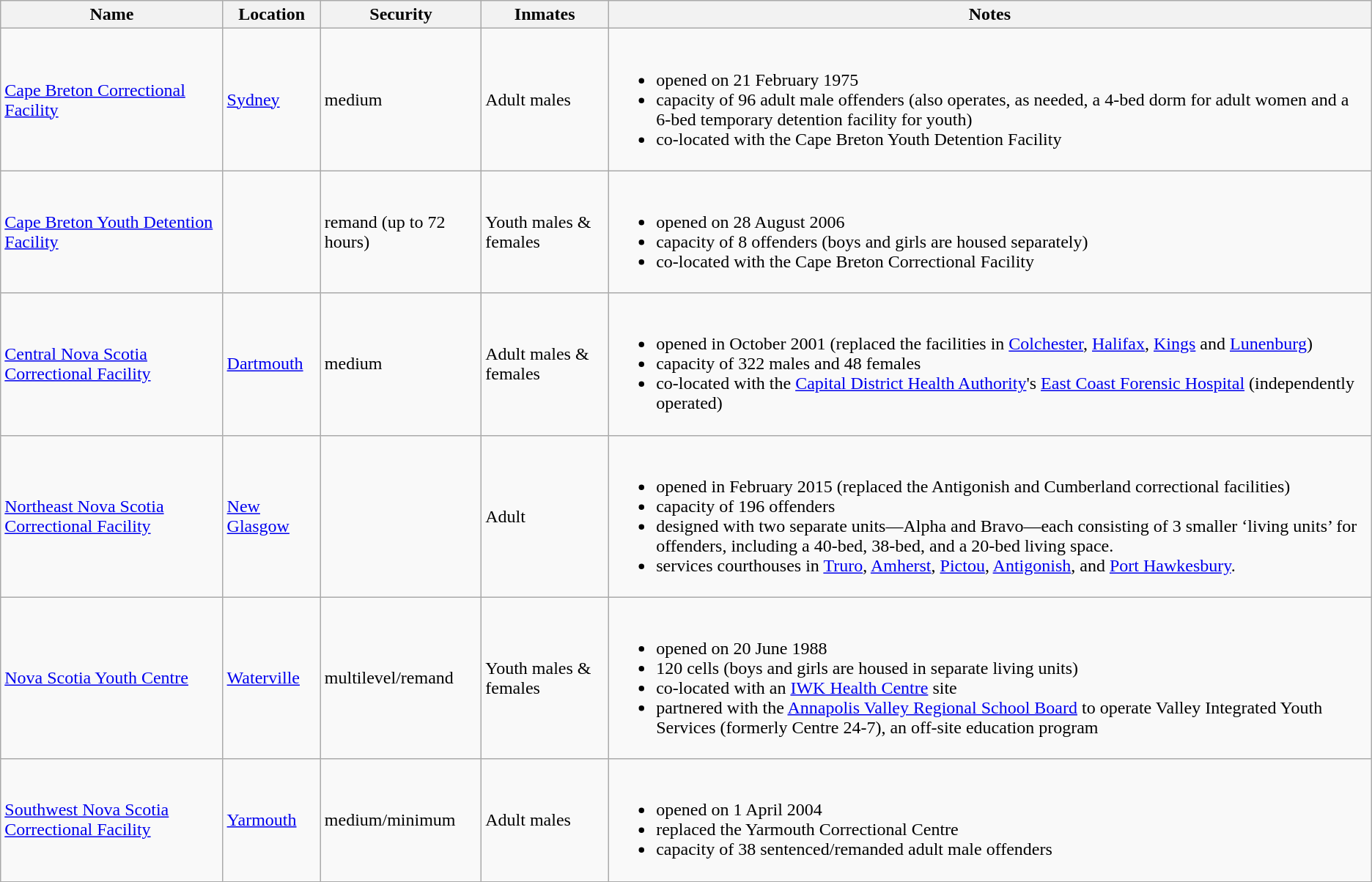<table class="wikitable">
<tr>
<th>Name</th>
<th>Location</th>
<th>Security</th>
<th>Inmates</th>
<th>Notes</th>
</tr>
<tr>
<td><a href='#'>Cape Breton Correctional Facility</a></td>
<td><a href='#'>Sydney</a></td>
<td>medium</td>
<td>Adult males</td>
<td><br><ul><li>opened on 21 February 1975</li><li>capacity of 96 adult male offenders (also operates, as needed, a 4-bed dorm for adult women and a 6-bed temporary detention facility for youth)</li><li>co-located with the Cape Breton Youth Detention Facility</li></ul></td>
</tr>
<tr>
<td><a href='#'>Cape Breton Youth Detention Facility</a></td>
<td></td>
<td>remand (up to 72 hours)</td>
<td>Youth males & females</td>
<td><br><ul><li>opened on 28 August 2006</li><li>capacity of 8 offenders (boys and girls are housed separately)</li><li>co-located with the Cape Breton Correctional Facility</li></ul></td>
</tr>
<tr>
<td><a href='#'>Central Nova Scotia Correctional Facility</a></td>
<td><a href='#'>Dartmouth</a></td>
<td>medium</td>
<td>Adult males & females</td>
<td><br><ul><li>opened in October 2001 (replaced the facilities in <a href='#'>Colchester</a>, <a href='#'>Halifax</a>, <a href='#'>Kings</a> and <a href='#'>Lunenburg</a>)</li><li>capacity of 322 males and 48 females</li><li>co-located with the <a href='#'>Capital District Health Authority</a>'s <a href='#'>East Coast Forensic Hospital</a> (independently operated)</li></ul></td>
</tr>
<tr>
<td><a href='#'>Northeast Nova Scotia Correctional Facility</a></td>
<td><a href='#'>New Glasgow</a></td>
<td></td>
<td>Adult</td>
<td><br><ul><li>opened in February 2015 (replaced the Antigonish and Cumberland correctional facilities)</li><li>capacity of 196 offenders</li><li>designed with two separate units—Alpha and Bravo—each consisting of 3 smaller ‘living units’ for offenders, including a 40-bed, 38-bed, and a 20-bed living space.</li><li>services courthouses in <a href='#'>Truro</a>, <a href='#'>Amherst</a>, <a href='#'>Pictou</a>, <a href='#'>Antigonish</a>, and <a href='#'>Port Hawkesbury</a>.</li></ul></td>
</tr>
<tr>
<td><a href='#'>Nova Scotia Youth Centre</a></td>
<td><a href='#'>Waterville</a></td>
<td>multilevel/remand</td>
<td>Youth males & females</td>
<td><br><ul><li>opened on 20 June 1988</li><li>120 cells (boys and girls are housed in separate living units)</li><li>co-located with an <a href='#'>IWK Health Centre</a> site</li><li>partnered with the <a href='#'>Annapolis Valley Regional School Board</a> to operate Valley Integrated Youth Services (formerly Centre 24-7), an off-site education program</li></ul></td>
</tr>
<tr>
<td><a href='#'>Southwest Nova Scotia Correctional Facility</a></td>
<td><a href='#'>Yarmouth</a></td>
<td>medium/minimum</td>
<td>Adult males</td>
<td><br><ul><li>opened on 1 April 2004</li><li>replaced the Yarmouth Correctional Centre</li><li>capacity of 38 sentenced/remanded adult male offenders</li></ul></td>
</tr>
</table>
